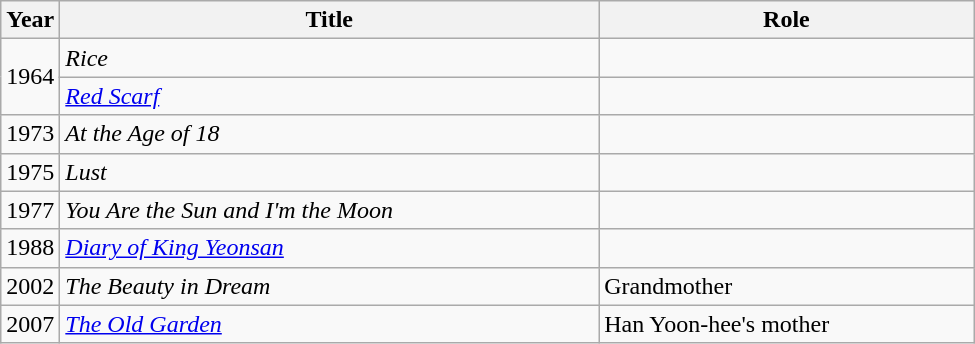<table class="wikitable" style="width:650px">
<tr>
<th width=10>Year</th>
<th>Title</th>
<th>Role</th>
</tr>
<tr>
<td rowspan=2>1964</td>
<td><em>Rice</em></td>
<td></td>
</tr>
<tr>
<td><em><a href='#'>Red Scarf</a></em></td>
<td></td>
</tr>
<tr>
<td>1973</td>
<td><em>At the Age of 18</em></td>
<td></td>
</tr>
<tr>
<td>1975</td>
<td><em>Lust</em></td>
<td></td>
</tr>
<tr>
<td>1977</td>
<td><em>You Are the Sun and I'm the Moon</em></td>
<td></td>
</tr>
<tr>
<td>1988</td>
<td><em><a href='#'>Diary of King Yeonsan</a></em></td>
<td></td>
</tr>
<tr>
<td>2002</td>
<td><em>The Beauty in Dream</em></td>
<td>Grandmother</td>
</tr>
<tr>
<td>2007</td>
<td><em><a href='#'>The Old Garden</a></em></td>
<td>Han Yoon-hee's mother</td>
</tr>
</table>
